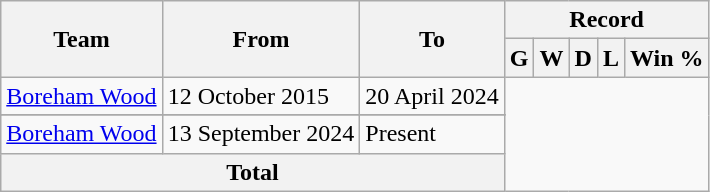<table class="wikitable" style="text-align:centre">
<tr>
<th rowspan=2>Team</th>
<th rowspan=2>From</th>
<th rowspan=2>To</th>
<th colspan=8>Record</th>
</tr>
<tr>
<th>G</th>
<th>W</th>
<th>D</th>
<th>L</th>
<th>Win %</th>
</tr>
<tr>
<td align=left><a href='#'>Boreham Wood</a></td>
<td align=left>12 October 2015</td>
<td align=left>20 April 2024<br></td>
</tr>
<tr>
</tr>
<tr>
<td align=left><a href='#'>Boreham Wood</a></td>
<td align=left>13 September 2024</td>
<td align=left>Present<br></td>
</tr>
<tr :>
<th colspan="3">Total<br></th>
</tr>
</table>
